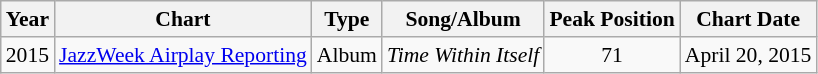<table class="wikitable" style="font-size: 90%;">
<tr>
<th>Year</th>
<th>Chart</th>
<th>Type</th>
<th>Song/Album</th>
<th>Peak Position</th>
<th>Chart Date</th>
</tr>
<tr>
<td align="center">2015</td>
<td><a href='#'>JazzWeek Airplay Reporting</a></td>
<td>Album</td>
<td><em>Time Within Itself</em></td>
<td align="center">71</td>
<td>April 20, 2015</td>
</tr>
</table>
